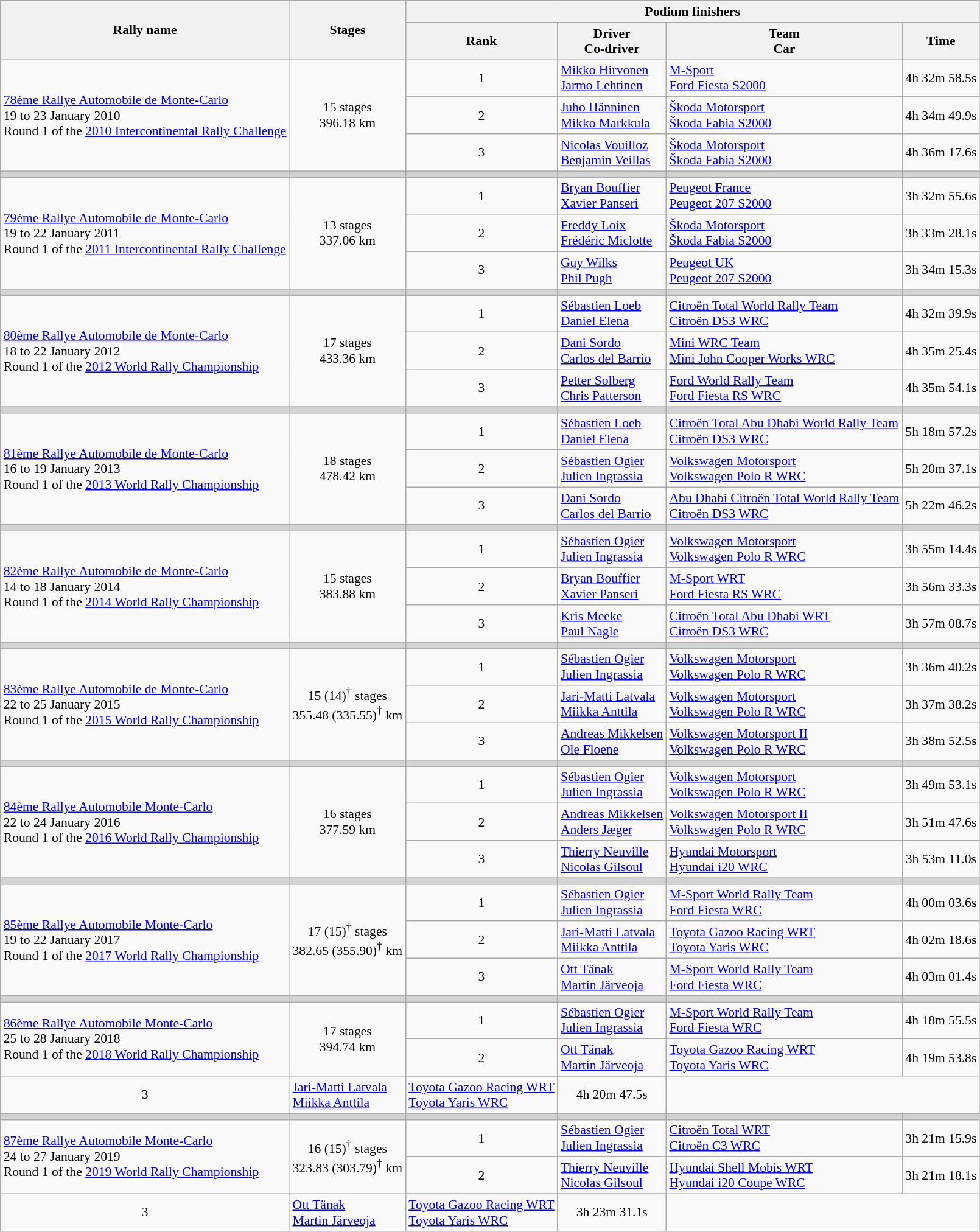<table class="wikitable" style="font-size:90%;">
<tr>
</tr>
<tr style="background:#efefef;">
<th rowspan=2>Rally name</th>
<th rowspan=2>Stages</th>
<th colspan=4>Podium finishers</th>
</tr>
<tr>
<th>Rank</th>
<th>Driver<br>Co-driver</th>
<th>Team<br>Car</th>
<th>Time</th>
</tr>
<tr>
<td rowspan=3><a href='#'>78ème Rallye Automobile de Monte-Carlo</a><br> 19 to 23 January 2010<br>Round 1 of the <a href='#'>2010 Intercontinental Rally Challenge</a></td>
<td rowspan=3 align=center>15 stages<br> 396.18 km</td>
<td align=center>1</td>
<td> <a href='#'>Mikko Hirvonen</a> <br>  <a href='#'>Jarmo Lehtinen</a></td>
<td> <a href='#'>M-Sport</a> <br>  <a href='#'>Ford Fiesta S2000</a></td>
<td align=center>4h 32m 58.5s</td>
</tr>
<tr>
<td align=center>2</td>
<td> <a href='#'>Juho Hänninen</a> <br>  <a href='#'>Mikko Markkula</a></td>
<td> <a href='#'>Škoda Motorsport</a> <br>  <a href='#'>Škoda Fabia S2000</a></td>
<td align=center>4h 34m 49.9s</td>
</tr>
<tr>
<td align=center>3</td>
<td> <a href='#'>Nicolas Vouilloz</a> <br>  <a href='#'>Benjamin Veillas</a></td>
<td> <a href='#'>Škoda Motorsport</a> <br>  <a href='#'>Škoda Fabia S2000</a></td>
<td align=center>4h 36m 17.6s</td>
</tr>
<tr style="background:lightgrey;">
<td></td>
<td></td>
<td></td>
<td></td>
<td></td>
<td></td>
</tr>
<tr>
<td rowspan=3><a href='#'>79ème Rallye Automobile de Monte-Carlo</a><br> 19 to 22 January 2011<br>Round 1 of the <a href='#'>2011 Intercontinental Rally Challenge</a></td>
<td rowspan=3 align=center>13 stages<br> 337.06 km</td>
<td align=center>1</td>
<td> <a href='#'>Bryan Bouffier</a> <br>  <a href='#'>Xavier Panseri</a></td>
<td> <a href='#'>Peugeot France</a> <br>  <a href='#'>Peugeot 207 S2000</a></td>
<td align=center>3h 32m 55.6s</td>
</tr>
<tr>
<td align=center>2</td>
<td> <a href='#'>Freddy Loix</a> <br>  <a href='#'>Frédéric Miclotte</a></td>
<td> <a href='#'>Škoda Motorsport</a> <br>  <a href='#'>Škoda Fabia S2000</a></td>
<td align=center>3h 33m 28.1s</td>
</tr>
<tr>
<td align=center>3</td>
<td> <a href='#'>Guy Wilks</a> <br>  <a href='#'>Phil Pugh</a></td>
<td> <a href='#'>Peugeot UK</a> <br>  <a href='#'>Peugeot 207 S2000</a></td>
<td align=center>3h 34m 15.3s</td>
</tr>
<tr style="background:lightgrey;">
<td></td>
<td></td>
<td></td>
<td></td>
<td></td>
<td></td>
</tr>
<tr>
<td rowspan=3><a href='#'>80ème Rallye Automobile de Monte-Carlo</a><br> 18 to 22 January 2012<br>Round 1 of the <a href='#'>2012 World Rally Championship</a></td>
<td rowspan=3 align=center>17 stages<br> 433.36 km</td>
<td align=center>1</td>
<td> <a href='#'>Sébastien Loeb</a> <br>  <a href='#'>Daniel Elena</a></td>
<td> <a href='#'>Citroën Total World Rally Team</a> <br>  <a href='#'>Citroën DS3 WRC</a></td>
<td align=center>4h 32m 39.9s</td>
</tr>
<tr>
<td align=center>2</td>
<td> <a href='#'>Dani Sordo</a> <br>  <a href='#'>Carlos del Barrio</a></td>
<td> <a href='#'>Mini WRC Team</a> <br>  <a href='#'>Mini John Cooper Works WRC</a></td>
<td align=center>4h 35m 25.4s</td>
</tr>
<tr>
<td align=center>3</td>
<td> <a href='#'>Petter Solberg</a> <br>  <a href='#'>Chris Patterson</a></td>
<td> <a href='#'>Ford World Rally Team</a> <br>  <a href='#'>Ford Fiesta RS WRC</a></td>
<td align=center>4h 35m 54.1s</td>
</tr>
<tr style="background:lightgrey;">
<td></td>
<td></td>
<td></td>
<td></td>
<td></td>
<td></td>
</tr>
<tr>
<td rowspan=3><a href='#'>81ème Rallye Automobile de Monte-Carlo</a><br> 16 to 19 January 2013<br>Round 1 of the <a href='#'>2013 World Rally Championship</a></td>
<td rowspan=3 align=center>18 stages<br> 478.42 km</td>
<td align=center>1</td>
<td> <a href='#'>Sébastien Loeb</a> <br>  <a href='#'>Daniel Elena</a></td>
<td> <a href='#'>Citroën Total Abu Dhabi World Rally Team</a> <br>  <a href='#'>Citroën DS3 WRC</a></td>
<td align=center>5h 18m 57.2s</td>
</tr>
<tr>
<td align=center>2</td>
<td> <a href='#'>Sébastien Ogier</a> <br>  <a href='#'>Julien Ingrassia</a></td>
<td> <a href='#'>Volkswagen Motorsport</a> <br>  <a href='#'>Volkswagen Polo R WRC</a></td>
<td align=center>5h 20m 37.1s</td>
</tr>
<tr>
<td align=center>3</td>
<td> <a href='#'>Dani Sordo</a> <br>  <a href='#'>Carlos del Barrio</a></td>
<td> <a href='#'>Abu Dhabi Citroën Total World Rally Team</a> <br>  <a href='#'>Citroën DS3 WRC</a></td>
<td align=center>5h 22m 46.2s</td>
</tr>
<tr style="background:lightgrey;">
<td></td>
<td></td>
<td></td>
<td></td>
<td></td>
<td></td>
</tr>
<tr>
<td rowspan=3><a href='#'>82ème Rallye Automobile de Monte-Carlo</a><br> 14 to 18 January 2014<br>Round 1 of the <a href='#'>2014 World Rally Championship</a></td>
<td rowspan=3 align=center>15 stages<br> 383.88 km</td>
<td align=center>1</td>
<td> <a href='#'>Sébastien Ogier</a> <br>  <a href='#'>Julien Ingrassia</a></td>
<td> <a href='#'>Volkswagen Motorsport</a> <br>  <a href='#'>Volkswagen Polo R WRC</a></td>
<td align=center>3h 55m 14.4s</td>
</tr>
<tr>
<td align=center>2</td>
<td> <a href='#'>Bryan Bouffier</a> <br>  <a href='#'>Xavier Panseri</a></td>
<td> <a href='#'>M-Sport WRT</a> <br>  <a href='#'>Ford Fiesta RS WRC</a></td>
<td align=center>3h 56m 33.3s</td>
</tr>
<tr>
<td align=center>3</td>
<td> <a href='#'>Kris Meeke</a> <br>  <a href='#'>Paul Nagle</a></td>
<td> <a href='#'>Citroën Total Abu Dhabi WRT</a> <br>  <a href='#'>Citroën DS3 WRC</a></td>
<td align=center>3h 57m 08.7s</td>
</tr>
<tr style="background:lightgrey;">
<td></td>
<td></td>
<td></td>
<td></td>
<td></td>
<td></td>
</tr>
<tr>
<td rowspan=3><a href='#'>83ème Rallye Automobile de Monte-Carlo</a><br> 22 to 25 January 2015<br>Round 1 of the <a href='#'>2015 World Rally Championship</a></td>
<td rowspan=3 align=center>15 (14)<sup>†</sup> stages<br> 355.48 (335.55)<sup>†</sup> km</td>
<td align=center>1</td>
<td> <a href='#'>Sébastien Ogier</a> <br>  <a href='#'>Julien Ingrassia</a></td>
<td> <a href='#'>Volkswagen Motorsport</a> <br>  <a href='#'>Volkswagen Polo R WRC</a></td>
<td align=center>3h 36m 40.2s</td>
</tr>
<tr>
<td align=center>2</td>
<td> <a href='#'>Jari-Matti Latvala</a> <br>  <a href='#'>Miikka Anttila</a></td>
<td> <a href='#'>Volkswagen Motorsport</a> <br>  <a href='#'>Volkswagen Polo R WRC</a></td>
<td align=center>3h 37m 38.2s</td>
</tr>
<tr>
<td align=center>3</td>
<td> <a href='#'>Andreas Mikkelsen</a> <br>  <a href='#'>Ole Floene</a></td>
<td> <a href='#'>Volkswagen Motorsport II</a> <br>  <a href='#'>Volkswagen Polo R WRC</a></td>
<td align=center>3h 38m 52.5s</td>
</tr>
<tr style="background:lightgrey;">
<td></td>
<td></td>
<td></td>
<td></td>
<td></td>
<td></td>
</tr>
<tr>
<td rowspan=3><a href='#'>84ème Rallye Automobile Monte-Carlo</a><br> 22 to 24 January 2016<br>Round 1 of the <a href='#'>2016 World Rally Championship</a></td>
<td rowspan=3 align=center>16 stages<br> 377.59 km</td>
<td align=center>1</td>
<td> <a href='#'>Sébastien Ogier</a> <br>  <a href='#'>Julien Ingrassia</a></td>
<td> <a href='#'>Volkswagen Motorsport</a> <br>  <a href='#'>Volkswagen Polo R WRC</a></td>
<td align=center>3h 49m 53.1s</td>
</tr>
<tr>
<td align=center>2</td>
<td> <a href='#'>Andreas Mikkelsen</a> <br>  <a href='#'>Anders Jæger</a></td>
<td> <a href='#'>Volkswagen Motorsport II</a> <br>  <a href='#'>Volkswagen Polo R WRC</a></td>
<td align=center>3h 51m 47.6s</td>
</tr>
<tr>
<td align=center>3</td>
<td> <a href='#'>Thierry Neuville</a> <br>  <a href='#'>Nicolas Gilsoul</a></td>
<td> <a href='#'>Hyundai Motorsport</a> <br>  <a href='#'>Hyundai i20 WRC</a></td>
<td align=center>3h 53m 11.0s</td>
</tr>
<tr style="background:lightgrey;">
<td></td>
<td></td>
<td></td>
<td></td>
<td></td>
<td></td>
</tr>
<tr>
<td rowspan=3><a href='#'>85ème Rallye Automobile Monte-Carlo</a><br> 19 to 22 January 2017<br>Round 1 of the <a href='#'>2017 World Rally Championship</a></td>
<td rowspan=3 align=center>17 (15)<sup>†</sup> stages <br>382.65 (355.90)<sup>†</sup> km</td>
<td align=center>1</td>
<td> <a href='#'>Sébastien Ogier</a> <br>  <a href='#'>Julien Ingrassia</a></td>
<td> <a href='#'>M-Sport World Rally Team</a> <br>  <a href='#'>Ford Fiesta WRC</a></td>
<td align=center>4h 00m 03.6s</td>
</tr>
<tr>
<td align=center>2</td>
<td> <a href='#'>Jari-Matti Latvala</a> <br>  <a href='#'>Miikka Anttila</a></td>
<td> <a href='#'>Toyota Gazoo Racing WRT</a> <br>  <a href='#'>Toyota Yaris WRC</a></td>
<td align=center>4h 02m 18.6s</td>
</tr>
<tr>
<td align=center>3</td>
<td> <a href='#'>Ott Tänak</a> <br>  <a href='#'>Martin Järveoja</a></td>
<td> <a href='#'>M-Sport World Rally Team</a> <br>  <a href='#'>Ford Fiesta WRC</a></td>
<td align=center>4h 03m 01.4s</td>
</tr>
<tr style="background:lightgrey;">
<td></td>
<td></td>
<td></td>
<td></td>
<td></td>
<td></td>
</tr>
<tr>
<td rowspan=3><a href='#'>86ème Rallye Automobile Monte-Carlo</a><br> 25 to 28 January 2018<br>Round 1 of the <a href='#'>2018 World Rally Championship</a></td>
<td rowspan=3 align=center>17  stages <br>394.74 km</td>
<td align=center>1</td>
<td> <a href='#'>Sébastien Ogier</a> <br>  <a href='#'>Julien Ingrassia</a></td>
<td> <a href='#'>M-Sport World Rally Team</a> <br>  <a href='#'>Ford Fiesta WRC</a></td>
<td align=center>4h 18m 55.5s</td>
</tr>
<tr>
<td align=center>2</td>
<td> <a href='#'>Ott Tänak</a>  <br> <a href='#'>Martin Järveoja</a></td>
<td> <a href='#'>Toyota Gazoo Racing WRT</a> <br>  <a href='#'>Toyota Yaris WRC</a></td>
<td align=center>4h 19m 53.8s</td>
</tr>
<tr style="background:lightgrey;">
</tr>
<tr>
<td align=center>3</td>
<td> <a href='#'>Jari-Matti Latvala</a> <br>  <a href='#'>Miikka Anttila</a></td>
<td> <a href='#'>Toyota Gazoo Racing WRT</a> <br>  <a href='#'>Toyota Yaris WRC</a></td>
<td align=center>4h 20m 47.5s</td>
</tr>
<tr style="background:lightgrey;">
<td></td>
<td></td>
<td></td>
<td></td>
<td></td>
<td></td>
</tr>
<tr>
<td rowspan=3><a href='#'>87ème Rallye Automobile Monte-Carlo</a><br> 24 to 27 January 2019<br>Round 1 of the <a href='#'>2019 World Rally Championship</a></td>
<td rowspan=3 align=center>16 (15)<sup>†</sup> stages <br>323.83 (303.79)<sup>†</sup> km</td>
<td align=center>1</td>
<td> <a href='#'>Sébastien Ogier</a> <br>  <a href='#'>Julien Ingrassia</a></td>
<td> <a href='#'>Citroën Total WRT</a> <br>  <a href='#'>Citroën C3 WRC</a></td>
<td align=center>3h 21m 15.9s</td>
</tr>
<tr>
<td align=center>2</td>
<td> <a href='#'>Thierry Neuville</a>  <br> <a href='#'>Nicolas Gilsoul</a></td>
<td> <a href='#'>Hyundai Shell Mobis WRT</a> <br>  <a href='#'>Hyundai i20 Coupe WRC</a></td>
<td align=center>3h 21m 18.1s</td>
</tr>
<tr style="background:lightgrey;">
</tr>
<tr>
<td align=center>3</td>
<td> <a href='#'>Ott Tänak</a> <br>  <a href='#'>Martin Järveoja</a></td>
<td> <a href='#'>Toyota Gazoo Racing WRT</a> <br>  <a href='#'>Toyota Yaris WRC</a></td>
<td align=center>3h 23m 31.1s</td>
</tr>
</table>
